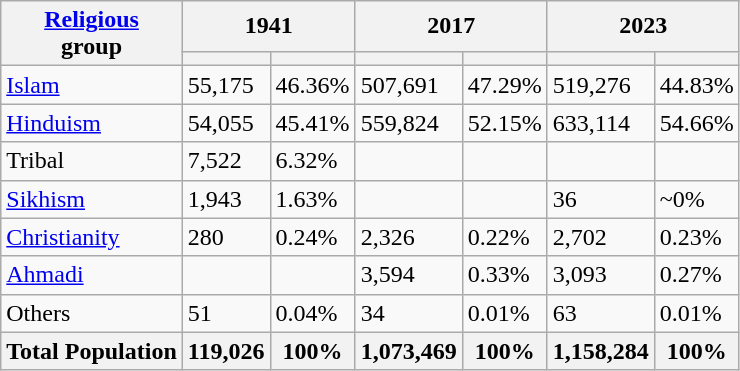<table class="wikitable sortable">
<tr>
<th rowspan="2"><a href='#'>Religious</a><br>group</th>
<th colspan="2">1941</th>
<th colspan="2">2017</th>
<th colspan="2">2023</th>
</tr>
<tr>
<th><a href='#'></a></th>
<th></th>
<th></th>
<th></th>
<th></th>
<th></th>
</tr>
<tr>
<td><a href='#'>Islam</a> </td>
<td>55,175</td>
<td>46.36%</td>
<td>507,691</td>
<td>47.29%</td>
<td>519,276</td>
<td>44.83%</td>
</tr>
<tr>
<td><a href='#'>Hinduism</a> </td>
<td>54,055</td>
<td>45.41%</td>
<td>559,824</td>
<td>52.15%</td>
<td>633,114</td>
<td>54.66%</td>
</tr>
<tr>
<td>Tribal</td>
<td>7,522</td>
<td>6.32%</td>
<td></td>
<td></td>
<td></td>
<td></td>
</tr>
<tr>
<td><a href='#'>Sikhism</a> </td>
<td>1,943</td>
<td>1.63%</td>
<td></td>
<td></td>
<td>36</td>
<td>~0%</td>
</tr>
<tr>
<td><a href='#'>Christianity</a> </td>
<td>280</td>
<td>0.24%</td>
<td>2,326</td>
<td>0.22%</td>
<td>2,702</td>
<td>0.23%</td>
</tr>
<tr>
<td><a href='#'>Ahmadi</a></td>
<td></td>
<td></td>
<td>3,594</td>
<td>0.33%</td>
<td>3,093</td>
<td>0.27%</td>
</tr>
<tr>
<td>Others </td>
<td>51</td>
<td>0.04%</td>
<td>34</td>
<td>0.01%</td>
<td>63</td>
<td>0.01%</td>
</tr>
<tr>
<th>Total Population</th>
<th>119,026</th>
<th>100%</th>
<th>1,073,469</th>
<th>100%</th>
<th>1,158,284</th>
<th>100%</th>
</tr>
</table>
